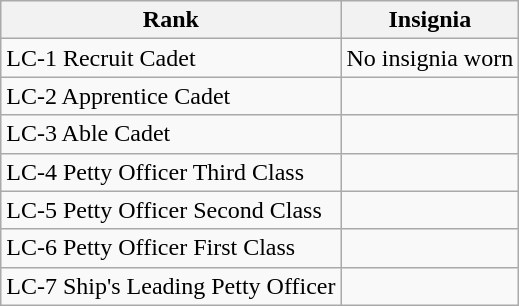<table class="wikitable">
<tr>
<th>Rank</th>
<th>Insignia</th>
</tr>
<tr>
<td>LC-1 Recruit Cadet</td>
<td style="vertical-align: middle">No insignia worn</td>
</tr>
<tr>
<td>LC-2 Apprentice Cadet</td>
<td></td>
</tr>
<tr>
<td>LC-3 Able Cadet</td>
<td></td>
</tr>
<tr>
<td>LC-4 Petty Officer Third Class</td>
<td></td>
</tr>
<tr>
<td>LC-5 Petty Officer Second Class</td>
<td></td>
</tr>
<tr>
<td>LC-6 Petty Officer First Class</td>
<td></td>
</tr>
<tr>
<td>LC-7 Ship's Leading Petty Officer</td>
<td></td>
</tr>
</table>
